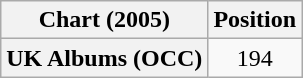<table class="wikitable plainrowheaders" style="text-align:center;">
<tr>
<th scope="col">Chart (2005)</th>
<th scope="col">Position</th>
</tr>
<tr>
<th scope="row">UK Albums (OCC)</th>
<td>194</td>
</tr>
</table>
